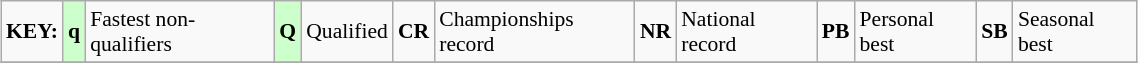<table class="wikitable" style="margin:0.5em auto; font-size:90%;position:relative;" width=60%>
<tr>
<td><strong>KEY:</strong></td>
<td bgcolor=ccffcc align=center><strong>q</strong></td>
<td>Fastest non-qualifiers</td>
<td bgcolor=ccffcc align=center><strong>Q</strong></td>
<td>Qualified</td>
<td align=center><strong>CR</strong></td>
<td>Championships record</td>
<td align=center><strong>NR</strong></td>
<td>National record</td>
<td align=center><strong>PB</strong></td>
<td>Personal best</td>
<td align=center><strong>SB</strong></td>
<td>Seasonal best</td>
</tr>
<tr>
</tr>
</table>
